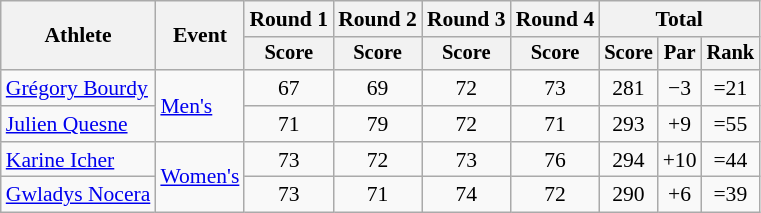<table class=wikitable style="font-size:90%;">
<tr>
<th rowspan=2>Athlete</th>
<th rowspan=2>Event</th>
<th>Round 1</th>
<th>Round 2</th>
<th>Round 3</th>
<th>Round 4</th>
<th colspan=3>Total</th>
</tr>
<tr style="font-size:95%">
<th>Score</th>
<th>Score</th>
<th>Score</th>
<th>Score</th>
<th>Score</th>
<th>Par</th>
<th>Rank</th>
</tr>
<tr align=center>
<td align=left><a href='#'>Grégory Bourdy</a></td>
<td style="text-align:left;" rowspan="2"><a href='#'>Men's</a></td>
<td>67</td>
<td>69</td>
<td>72</td>
<td>73</td>
<td>281</td>
<td>−3</td>
<td>=21</td>
</tr>
<tr align=center>
<td align=left><a href='#'>Julien Quesne</a></td>
<td>71</td>
<td>79</td>
<td>72</td>
<td>71</td>
<td>293</td>
<td>+9</td>
<td>=55</td>
</tr>
<tr align=center>
<td align=left><a href='#'>Karine Icher</a></td>
<td style="text-align:left;" rowspan="2"><a href='#'>Women's</a></td>
<td>73</td>
<td>72</td>
<td>73</td>
<td>76</td>
<td>294</td>
<td>+10</td>
<td>=44</td>
</tr>
<tr align=center>
<td align=left><a href='#'>Gwladys Nocera</a></td>
<td>73</td>
<td>71</td>
<td>74</td>
<td>72</td>
<td>290</td>
<td>+6</td>
<td>=39</td>
</tr>
</table>
